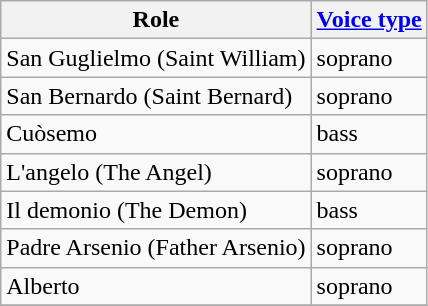<table class="wikitable">
<tr>
<th>Role</th>
<th><a href='#'>Voice type</a></th>
</tr>
<tr>
<td>San Guglielmo (Saint William)</td>
<td>soprano</td>
</tr>
<tr>
<td>San Bernardo (Saint Bernard)</td>
<td>soprano</td>
</tr>
<tr>
<td>Cuòsemo</td>
<td>bass</td>
</tr>
<tr>
<td>L'angelo (The Angel)</td>
<td>soprano</td>
</tr>
<tr>
<td>Il demonio (The Demon)</td>
<td>bass</td>
</tr>
<tr>
<td>Padre Arsenio (Father Arsenio)</td>
<td>soprano</td>
</tr>
<tr>
<td>Alberto</td>
<td>soprano</td>
</tr>
<tr>
</tr>
</table>
